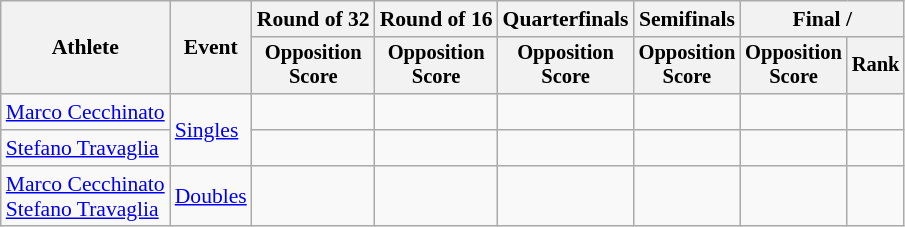<table class=wikitable style="font-size:90%">
<tr>
<th rowspan="2">Athlete</th>
<th rowspan="2">Event</th>
<th>Round of 32</th>
<th>Round of 16</th>
<th>Quarterfinals</th>
<th>Semifinals</th>
<th colspan=2>Final / </th>
</tr>
<tr style="font-size:95%">
<th>Opposition<br>Score</th>
<th>Opposition<br>Score</th>
<th>Opposition<br>Score</th>
<th>Opposition<br>Score</th>
<th>Opposition<br>Score</th>
<th>Rank</th>
</tr>
<tr align=center>
<td align=left><a href='#'>Marco Cecchinato</a></td>
<td align=left rowspan=2><a href='#'>Singles</a></td>
<td></td>
<td></td>
<td></td>
<td></td>
<td></td>
<td></td>
</tr>
<tr align=center>
<td align=left><a href='#'>Stefano Travaglia</a></td>
<td></td>
<td></td>
<td></td>
<td></td>
<td></td>
<td></td>
</tr>
<tr align=center>
<td align=left><a href='#'>Marco Cecchinato</a><br><a href='#'>Stefano Travaglia</a></td>
<td align=left><a href='#'>Doubles</a></td>
<td></td>
<td></td>
<td></td>
<td></td>
<td></td>
<td></td>
</tr>
</table>
